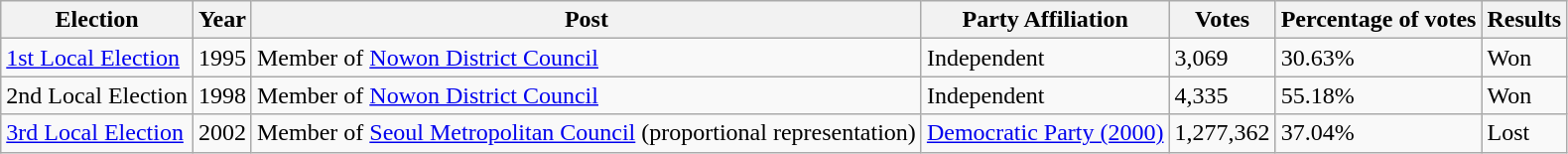<table class="wikitable">
<tr>
<th>Election</th>
<th>Year</th>
<th>Post</th>
<th>Party Affiliation</th>
<th>Votes</th>
<th>Percentage of votes</th>
<th>Results</th>
</tr>
<tr>
<td><a href='#'>1st Local Election</a></td>
<td>1995</td>
<td>Member of <a href='#'>Nowon District Council</a></td>
<td>Independent</td>
<td>3,069</td>
<td>30.63%</td>
<td>Won</td>
</tr>
<tr>
<td>2nd Local Election</td>
<td>1998</td>
<td>Member of <a href='#'>Nowon District Council</a></td>
<td>Independent</td>
<td>4,335</td>
<td>55.18%</td>
<td>Won</td>
</tr>
<tr>
<td><a href='#'>3rd Local Election</a></td>
<td>2002</td>
<td>Member of <a href='#'>Seoul Metropolitan Council</a> (proportional representation)</td>
<td><a href='#'>Democratic Party (2000)</a></td>
<td>1,277,362</td>
<td>37.04%</td>
<td>Lost</td>
</tr>
</table>
